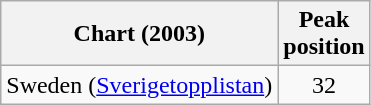<table class="wikitable">
<tr>
<th>Chart (2003)</th>
<th>Peak<br>position</th>
</tr>
<tr>
<td>Sweden (<a href='#'>Sverigetopplistan</a>)</td>
<td align="center">32</td>
</tr>
</table>
